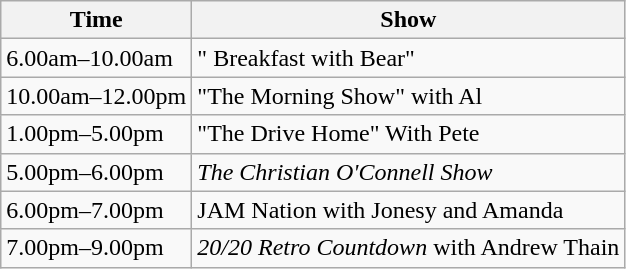<table class="wikitable">
<tr>
<th>Time</th>
<th>Show</th>
</tr>
<tr>
<td>6.00am–10.00am</td>
<td>" Breakfast with Bear"</td>
</tr>
<tr>
<td>10.00am–12.00pm</td>
<td>"The Morning Show" with Al</td>
</tr>
<tr>
<td>1.00pm–5.00pm</td>
<td>"The Drive Home" With Pete</td>
</tr>
<tr>
<td>5.00pm–6.00pm</td>
<td><em>The Christian O'Connell Show</em></td>
</tr>
<tr>
<td>6.00pm–7.00pm</td>
<td>JAM Nation with Jonesy and Amanda</td>
</tr>
<tr>
<td>7.00pm–9.00pm</td>
<td><em>20/20 Retro Countdown</em> with Andrew Thain</td>
</tr>
</table>
